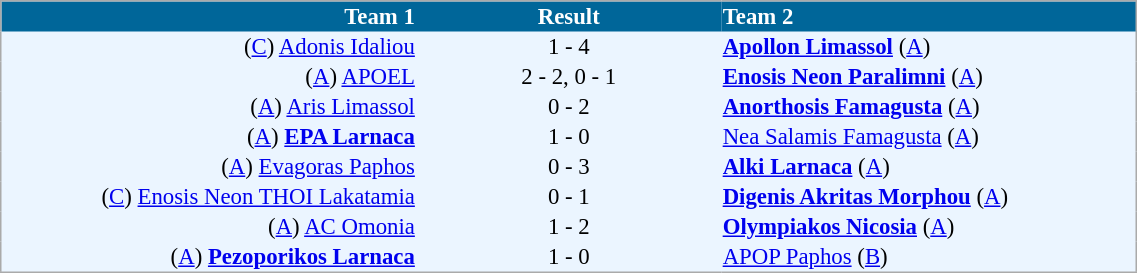<table cellspacing="0" style="background: #EBF5FF; border: 1px #aaa solid; border-collapse: collapse; font-size: 95%;" width=60%>
<tr bgcolor=#006699 style="color:white;">
<th width=30% align="right">Team 1</th>
<th width=22% align="center">Result</th>
<th width=30% align="left">Team 2</th>
</tr>
<tr>
<td align=right>(<a href='#'>C</a>) <a href='#'>Adonis Idaliou</a></td>
<td align=center>1 - 4</td>
<td align=left><strong><a href='#'>Apollon Limassol</a></strong> (<a href='#'>A</a>)</td>
</tr>
<tr>
<td align=right>(<a href='#'>A</a>) <a href='#'>APOEL</a></td>
<td align=center>2 - 2, 0 - 1</td>
<td align=left><strong><a href='#'>Enosis Neon Paralimni</a></strong> (<a href='#'>A</a>)</td>
</tr>
<tr>
<td align=right>(<a href='#'>A</a>) <a href='#'>Aris Limassol</a></td>
<td align=center>0 - 2</td>
<td align=left><strong><a href='#'>Anorthosis Famagusta</a></strong> (<a href='#'>A</a>)</td>
</tr>
<tr>
<td align=right>(<a href='#'>A</a>) <strong><a href='#'>EPA Larnaca</a></strong></td>
<td align=center>1 - 0</td>
<td align=left><a href='#'>Nea Salamis Famagusta</a> (<a href='#'>A</a>)</td>
</tr>
<tr>
<td align=right>(<a href='#'>A</a>) <a href='#'>Evagoras Paphos</a></td>
<td align=center>0 - 3</td>
<td align=left><strong><a href='#'>Alki Larnaca</a></strong> (<a href='#'>A</a>)</td>
</tr>
<tr>
<td align=right>(<a href='#'>C</a>) <a href='#'>Enosis Neon THOI Lakatamia</a></td>
<td align=center>0 - 1</td>
<td align=left><strong><a href='#'>Digenis Akritas Morphou</a></strong> (<a href='#'>A</a>)</td>
</tr>
<tr>
<td align=right>(<a href='#'>A</a>) <a href='#'>AC Omonia</a></td>
<td align=center>1 - 2</td>
<td align=left><strong><a href='#'>Olympiakos Nicosia</a></strong> (<a href='#'>A</a>)</td>
</tr>
<tr>
<td align=right>(<a href='#'>A</a>) <strong><a href='#'>Pezoporikos Larnaca</a></strong></td>
<td align=center>1 - 0</td>
<td align=left><a href='#'>APOP Paphos</a> (<a href='#'>B</a>)</td>
</tr>
<tr>
</tr>
</table>
